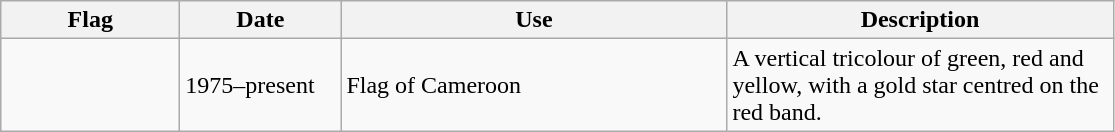<table class="wikitable" style="background: #f9f9f9">
<tr>
<th width="112">Flag</th>
<th width="100">Date</th>
<th width="250">Use</th>
<th width="250">Description</th>
</tr>
<tr>
<td></td>
<td>1975–present</td>
<td>Flag of Cameroon</td>
<td>A vertical tricolour of green, red and yellow, with a gold star centred on the red band.</td>
</tr>
</table>
